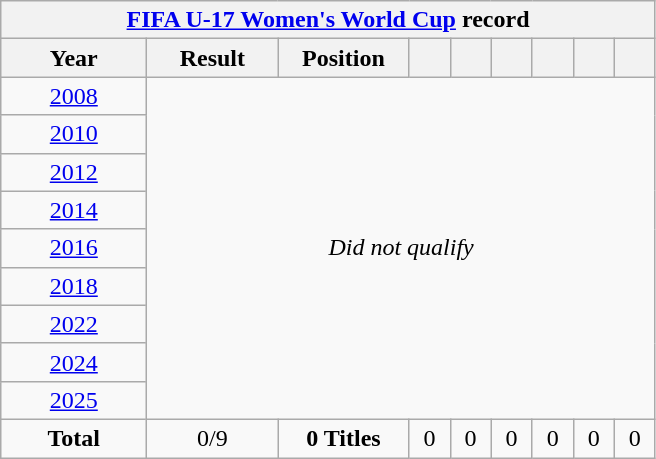<table class="wikitable" style="text-align: center;">
<tr>
<th colspan="9"><a href='#'>FIFA U-17 Women's World Cup</a> record</th>
</tr>
<tr>
<th width="90">Year</th>
<th width="80">Result</th>
<th width="80">Position</th>
<th width="20"></th>
<th width="20"></th>
<th width="20"></th>
<th width="20"></th>
<th width="20"></th>
<th width="20"></th>
</tr>
<tr>
<td> <a href='#'>2008</a></td>
<td rowspan=9 colspan=8><em>Did not qualify</em></td>
</tr>
<tr>
<td> <a href='#'>2010</a></td>
</tr>
<tr>
<td> <a href='#'>2012</a></td>
</tr>
<tr>
<td> <a href='#'>2014</a></td>
</tr>
<tr>
<td> <a href='#'>2016</a></td>
</tr>
<tr>
<td> <a href='#'>2018</a></td>
</tr>
<tr>
<td> <a href='#'>2022</a></td>
</tr>
<tr>
<td> <a href='#'>2024</a></td>
</tr>
<tr>
<td> <a href='#'>2025</a></td>
</tr>
<tr>
<td><strong>Total</strong></td>
<td>0/9</td>
<td><strong>0 Titles</strong></td>
<td>0</td>
<td>0</td>
<td>0</td>
<td>0</td>
<td>0</td>
<td>0</td>
</tr>
</table>
